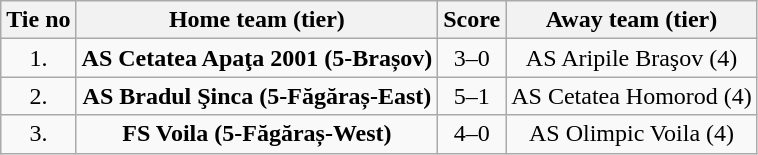<table class="wikitable" style="text-align: center">
<tr>
<th>Tie no</th>
<th>Home team (tier)</th>
<th>Score</th>
<th>Away team (tier)</th>
</tr>
<tr>
<td>1.</td>
<td><strong>AS Cetatea Apaţa 2001 (5-Brașov)</strong></td>
<td>3–0</td>
<td>AS Aripile Braşov (4)</td>
</tr>
<tr>
<td>2.</td>
<td><strong>AS Bradul Şinca (5-Făgăraș-East)</strong></td>
<td>5–1</td>
<td>AS Cetatea Homorod (4)</td>
</tr>
<tr>
<td>3.</td>
<td><strong>FS Voila (5-Făgăraș-West)</strong></td>
<td>4–0</td>
<td>AS Olimpic Voila (4)</td>
</tr>
</table>
